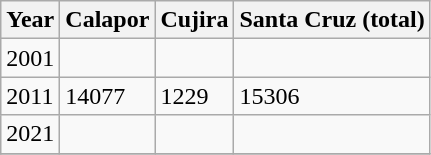<table class="wikitable">
<tr>
<th>Year</th>
<th>Calapor</th>
<th>Cujira</th>
<th>Santa Cruz (total)</th>
</tr>
<tr>
<td>2001</td>
<td></td>
<td></td>
<td></td>
</tr>
<tr>
<td>2011</td>
<td>14077</td>
<td>1229</td>
<td>15306</td>
</tr>
<tr>
<td>2021</td>
<td></td>
<td></td>
<td></td>
</tr>
<tr>
</tr>
</table>
